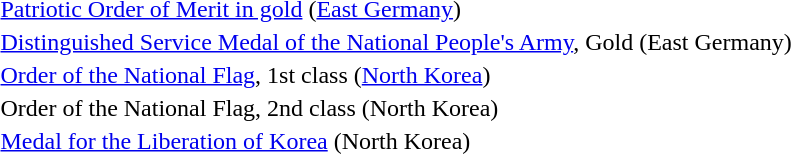<table>
<tr>
<td></td>
<td><a href='#'>Patriotic Order of Merit in gold</a> (<a href='#'>East Germany</a>)</td>
</tr>
<tr>
<td></td>
<td><a href='#'>Distinguished Service Medal of the National People's Army</a>, Gold (East Germany)</td>
</tr>
<tr>
<td></td>
<td><a href='#'>Order of the National Flag</a>, 1st class (<a href='#'>North Korea</a>)</td>
</tr>
<tr>
<td></td>
<td>Order of the National Flag, 2nd class (North Korea)</td>
</tr>
<tr>
<td></td>
<td><a href='#'>Medal for the Liberation of Korea</a> (North Korea)</td>
</tr>
<tr>
</tr>
</table>
